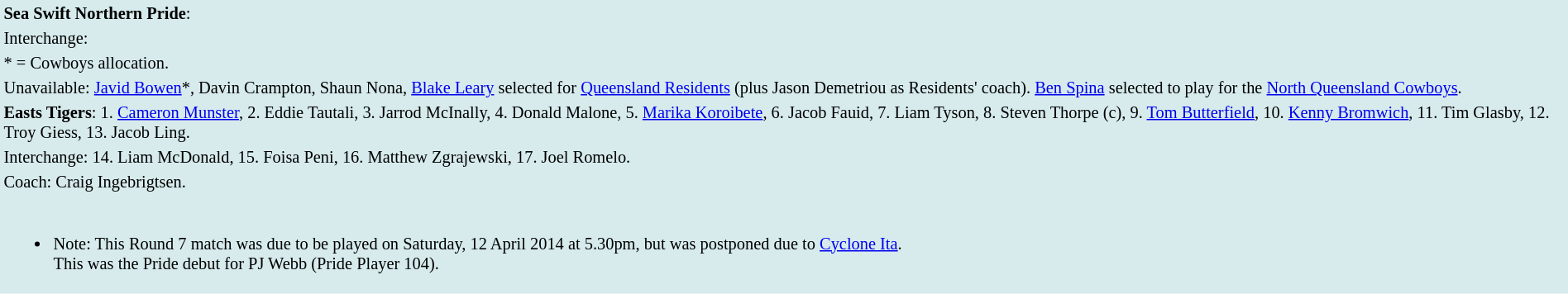<table style="background:#d7ebed; font-size:85%; width:100%;">
<tr>
<td><strong>Sea Swift Northern Pride</strong>:             </td>
</tr>
<tr>
<td>Interchange:    </td>
</tr>
<tr>
<td>* = Cowboys allocation.</td>
</tr>
<tr>
<td>Unavailable: <a href='#'>Javid Bowen</a>*, Davin Crampton, Shaun Nona, <a href='#'>Blake Leary</a> selected for <a href='#'>Queensland Residents</a> (plus Jason Demetriou as Residents' coach). <a href='#'>Ben Spina</a> selected to play for the <a href='#'>North Queensland Cowboys</a>.</td>
</tr>
<tr>
<td><strong>Easts Tigers</strong>: 1. <a href='#'>Cameron Munster</a>, 2. Eddie Tautali, 3. Jarrod McInally, 4. Donald Malone, 5. <a href='#'>Marika Koroibete</a>, 6. Jacob Fauid, 7. Liam Tyson, 8. Steven Thorpe (c), 9. <a href='#'>Tom Butterfield</a>, 10. <a href='#'>Kenny Bromwich</a>, 11. Tim Glasby, 12. Troy Giess, 13. Jacob Ling.</td>
</tr>
<tr>
<td>Interchange: 14. Liam McDonald, 15. Foisa Peni, 16. Matthew Zgrajewski, 17. Joel Romelo.</td>
</tr>
<tr>
<td>Coach: Craig Ingebrigtsen.</td>
</tr>
<tr>
<td><br><ul><li>Note: This Round 7 match was due to be played on Saturday, 12 April 2014 at 5.30pm, but was postponed due to <a href='#'>Cyclone Ita</a>.<br>This was the Pride debut for PJ Webb (Pride Player 104).</li></ul></td>
</tr>
</table>
